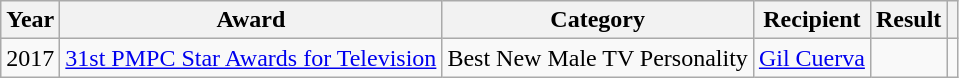<table class="wikitable">
<tr>
<th>Year</th>
<th>Award</th>
<th>Category</th>
<th>Recipient</th>
<th>Result</th>
<th></th>
</tr>
<tr>
<td>2017</td>
<td><a href='#'>31st PMPC Star Awards for Television</a></td>
<td>Best New Male TV Personality</td>
<td><a href='#'>Gil Cuerva</a></td>
<td></td>
<td></td>
</tr>
</table>
